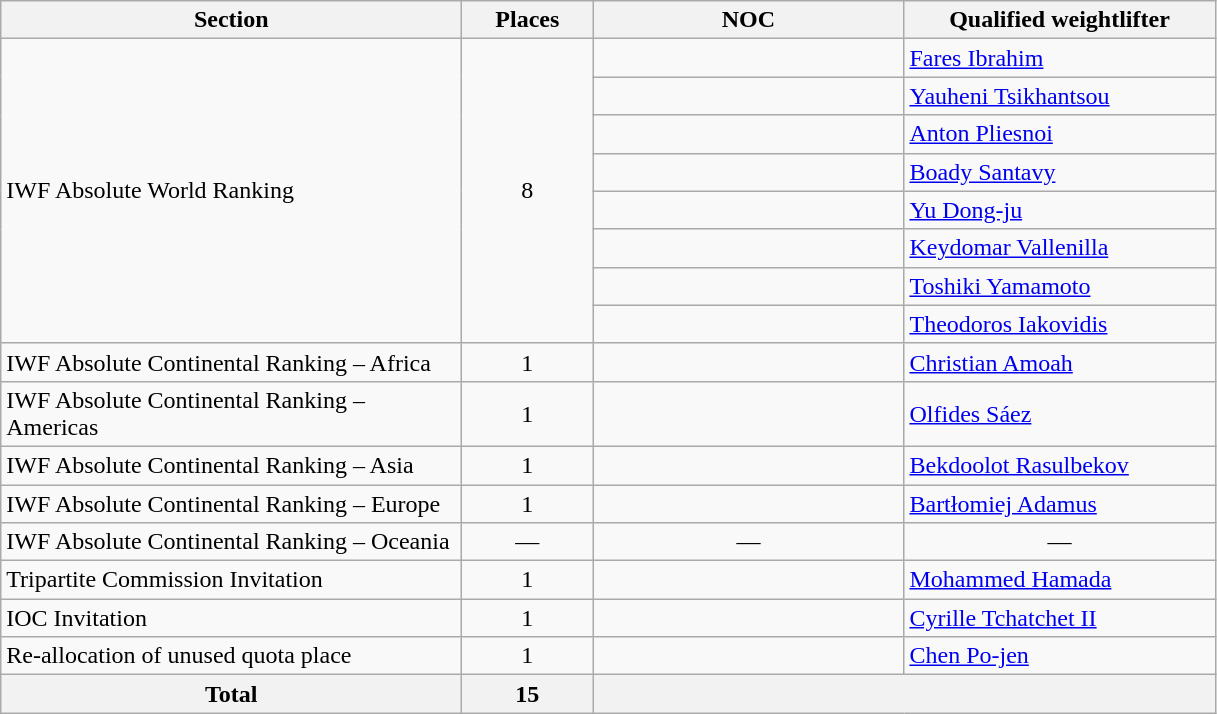<table class="wikitable">
<tr>
<th width=300>Section</th>
<th width=80>Places</th>
<th width=200>NOC</th>
<th width=200>Qualified weightlifter</th>
</tr>
<tr>
<td rowspan=8>IWF Absolute World Ranking</td>
<td rowspan=8 align=center>8</td>
<td></td>
<td><a href='#'>Fares Ibrahim</a></td>
</tr>
<tr>
<td></td>
<td><a href='#'>Yauheni Tsikhantsou</a></td>
</tr>
<tr>
<td></td>
<td><a href='#'>Anton Pliesnoi</a></td>
</tr>
<tr>
<td></td>
<td><a href='#'>Boady Santavy</a></td>
</tr>
<tr>
<td></td>
<td><a href='#'>Yu Dong-ju</a></td>
</tr>
<tr>
<td></td>
<td><a href='#'>Keydomar Vallenilla</a></td>
</tr>
<tr>
<td></td>
<td><a href='#'>Toshiki Yamamoto</a></td>
</tr>
<tr>
<td></td>
<td><a href='#'>Theodoros Iakovidis</a></td>
</tr>
<tr>
<td>IWF Absolute Continental Ranking – Africa</td>
<td align=center>1</td>
<td></td>
<td><a href='#'>Christian Amoah</a></td>
</tr>
<tr>
<td>IWF Absolute Continental Ranking – Americas</td>
<td align=center>1</td>
<td></td>
<td><a href='#'>Olfides Sáez</a></td>
</tr>
<tr>
<td>IWF Absolute Continental Ranking – Asia</td>
<td align=center>1</td>
<td></td>
<td><a href='#'>Bekdoolot Rasulbekov</a></td>
</tr>
<tr>
<td>IWF Absolute Continental Ranking – Europe</td>
<td align=center>1</td>
<td></td>
<td><a href='#'>Bartłomiej Adamus</a></td>
</tr>
<tr>
<td>IWF Absolute Continental Ranking – Oceania</td>
<td align=center>—</td>
<td align=center>—</td>
<td align=center>— </td>
</tr>
<tr>
<td>Tripartite Commission Invitation</td>
<td align=center>1</td>
<td></td>
<td><a href='#'>Mohammed Hamada</a></td>
</tr>
<tr>
<td>IOC Invitation</td>
<td align=center>1</td>
<td></td>
<td><a href='#'>Cyrille Tchatchet II</a></td>
</tr>
<tr>
<td>Re-allocation of unused quota place</td>
<td align=center>1</td>
<td></td>
<td><a href='#'>Chen Po-jen</a></td>
</tr>
<tr>
<th>Total</th>
<th>15</th>
<th colspan=2></th>
</tr>
</table>
